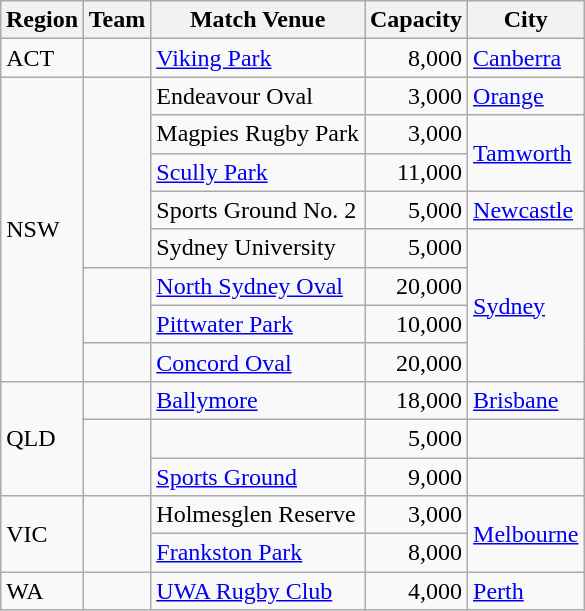<table class="wikitable">
<tr>
<th style="padding:3px;">Region</th>
<th>Team</th>
<th>Match Venue</th>
<th>Capacity</th>
<th>City</th>
</tr>
<tr>
<td>ACT</td>
<td></td>
<td><a href='#'>Viking Park</a></td>
<td align=right>8,000</td>
<td><a href='#'>Canberra</a></td>
</tr>
<tr>
<td rowspan=8>NSW</td>
<td rowspan=5></td>
<td>Endeavour Oval</td>
<td align=right>3,000</td>
<td><a href='#'>Orange</a></td>
</tr>
<tr>
<td>Magpies Rugby Park</td>
<td align=right>3,000</td>
<td rowspan=2><a href='#'>Tamworth</a></td>
</tr>
<tr>
<td><a href='#'>Scully Park</a></td>
<td align=right>11,000 </td>
</tr>
<tr>
<td>Sports Ground No. 2</td>
<td align=right>5,000</td>
<td><a href='#'>Newcastle</a></td>
</tr>
<tr>
<td>Sydney University</td>
<td align=right>5,000</td>
<td rowspan=4><a href='#'>Sydney</a></td>
</tr>
<tr>
<td rowspan=2></td>
<td><a href='#'>North Sydney Oval</a></td>
<td align=right>20,000<br></td>
</tr>
<tr>
<td><a href='#'>Pittwater Park</a></td>
<td align=right>10,000<br></td>
</tr>
<tr>
<td></td>
<td><a href='#'>Concord Oval</a></td>
<td align=right>20,000<br></td>
</tr>
<tr>
<td rowspan=3>QLD</td>
<td></td>
<td><a href='#'>Ballymore</a></td>
<td align=right>18,000</td>
<td><a href='#'>Brisbane</a></td>
</tr>
<tr>
<td rowspan=2></td>
<td></td>
<td align=right>5,000</td>
<td></td>
</tr>
<tr>
<td><a href='#'>Sports Ground</a></td>
<td align=right>9,000</td>
<td></td>
</tr>
<tr>
<td rowspan=2>VIC</td>
<td rowspan=2></td>
<td>Holmesglen Reserve</td>
<td align=right>3,000</td>
<td rowspan=2><a href='#'>Melbourne</a></td>
</tr>
<tr>
<td><a href='#'>Frankston Park</a></td>
<td align=right>8,000<br></td>
</tr>
<tr>
<td>WA</td>
<td></td>
<td><a href='#'>UWA Rugby Club</a></td>
<td align=right>4,000</td>
<td><a href='#'>Perth</a></td>
</tr>
</table>
